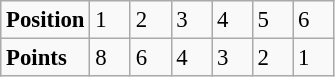<table class="wikitable" style="font-size: 95%;">
<tr>
<td><strong>Position</strong></td>
<td width=20>1</td>
<td width=20>2</td>
<td width=20>3</td>
<td width=20>4</td>
<td width=20>5</td>
<td width=20>6</td>
</tr>
<tr>
<td><strong>Points</strong></td>
<td>8</td>
<td>6</td>
<td>4</td>
<td>3</td>
<td>2</td>
<td>1</td>
</tr>
</table>
